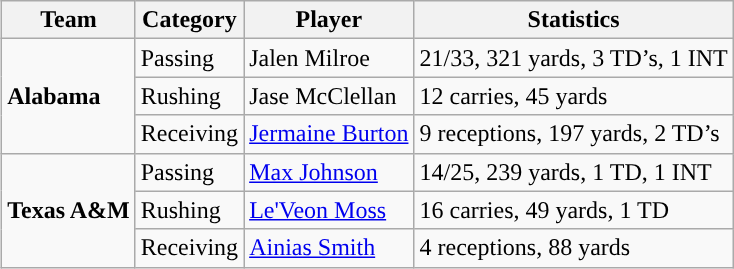<table class="wikitable" style="float: right;">
<tr>
<th>Team</th>
<th>Category</th>
<th>Player</th>
<th>Statistics</th>
</tr>
<tr>
<td rowspan=3><strong>Alabama</strong></td>
<td>Passing</td>
<td>Jalen Milroe</td>
<td>21/33, 321 yards, 3 TD’s, 1 INT</td>
</tr>
<tr>
<td>Rushing</td>
<td>Jase McClellan</td>
<td>12 carries, 45 yards</td>
</tr>
<tr>
<td>Receiving</td>
<td><a href='#'>Jermaine Burton</a></td>
<td>9 receptions, 197 yards, 2 TD’s</td>
</tr>
<tr>
<td rowspan=3><strong>Texas A&M</strong></td>
<td>Passing</td>
<td><a href='#'>Max Johnson</a></td>
<td>14/25, 239 yards, 1 TD, 1 INT</td>
</tr>
<tr>
<td>Rushing</td>
<td><a href='#'>Le'Veon Moss</a></td>
<td>16 carries, 49 yards, 1 TD</td>
</tr>
<tr>
<td>Receiving</td>
<td><a href='#'>Ainias Smith</a></td>
<td>4 receptions, 88 yards</td>
</tr>
</table>
